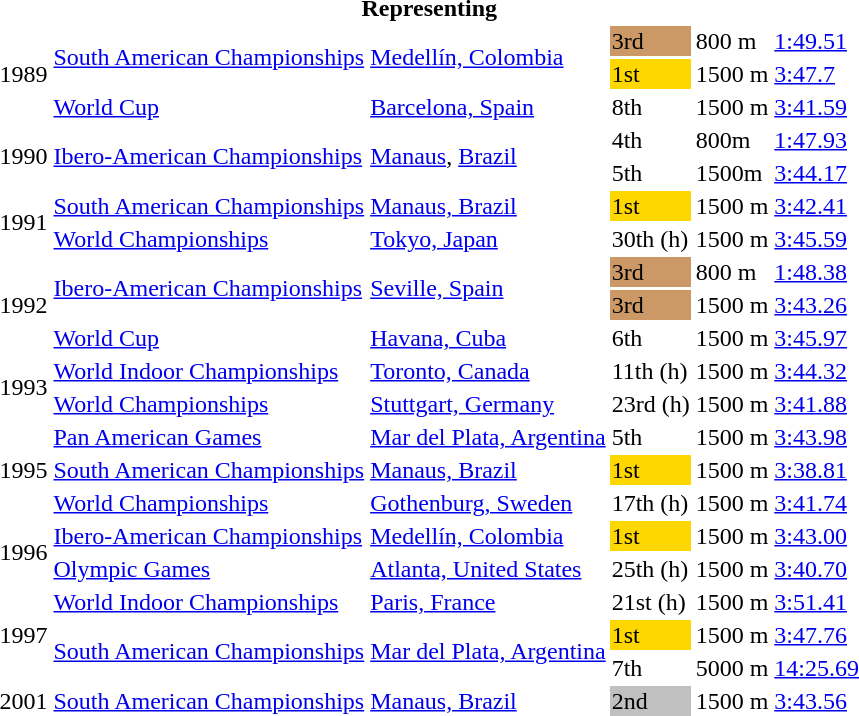<table>
<tr>
<th colspan="6">Representing </th>
</tr>
<tr>
<td rowspan=3>1989</td>
<td rowspan=2><a href='#'>South American Championships</a></td>
<td rowspan=2><a href='#'>Medellín, Colombia</a></td>
<td bgcolor=cc9966>3rd</td>
<td>800 m</td>
<td><a href='#'>1:49.51</a></td>
</tr>
<tr>
<td bgcolor=gold>1st</td>
<td>1500 m</td>
<td><a href='#'>3:47.7</a></td>
</tr>
<tr>
<td><a href='#'>World Cup</a></td>
<td><a href='#'>Barcelona, Spain</a></td>
<td>8th</td>
<td>1500 m</td>
<td><a href='#'>3:41.59</a></td>
</tr>
<tr>
<td rowspan=2>1990</td>
<td rowspan=2><a href='#'>Ibero-American Championships</a></td>
<td rowspan=2><a href='#'>Manaus</a>, <a href='#'>Brazil</a></td>
<td>4th</td>
<td>800m</td>
<td><a href='#'>1:47.93</a></td>
</tr>
<tr>
<td>5th</td>
<td>1500m</td>
<td><a href='#'>3:44.17</a></td>
</tr>
<tr>
<td rowspan=2>1991</td>
<td><a href='#'>South American Championships</a></td>
<td><a href='#'>Manaus, Brazil</a></td>
<td bgcolor=gold>1st</td>
<td>1500 m</td>
<td><a href='#'>3:42.41</a></td>
</tr>
<tr>
<td><a href='#'>World Championships</a></td>
<td><a href='#'>Tokyo, Japan</a></td>
<td>30th (h)</td>
<td>1500 m</td>
<td><a href='#'>3:45.59</a></td>
</tr>
<tr>
<td rowspan=3>1992</td>
<td rowspan=2><a href='#'>Ibero-American Championships</a></td>
<td rowspan=2><a href='#'>Seville, Spain</a></td>
<td bgcolor=cc9966>3rd</td>
<td>800 m</td>
<td><a href='#'>1:48.38</a></td>
</tr>
<tr>
<td bgcolor=cc9966>3rd</td>
<td>1500 m</td>
<td><a href='#'>3:43.26</a></td>
</tr>
<tr>
<td><a href='#'>World Cup</a></td>
<td><a href='#'>Havana, Cuba</a></td>
<td>6th</td>
<td>1500 m</td>
<td><a href='#'>3:45.97</a></td>
</tr>
<tr>
<td rowspan=2>1993</td>
<td><a href='#'>World Indoor Championships</a></td>
<td><a href='#'>Toronto, Canada</a></td>
<td>11th (h)</td>
<td>1500 m</td>
<td><a href='#'>3:44.32</a></td>
</tr>
<tr>
<td><a href='#'>World Championships</a></td>
<td><a href='#'>Stuttgart, Germany</a></td>
<td>23rd (h)</td>
<td>1500 m</td>
<td><a href='#'>3:41.88</a></td>
</tr>
<tr>
<td rowspan=3>1995</td>
<td><a href='#'>Pan American Games</a></td>
<td><a href='#'>Mar del Plata, Argentina</a></td>
<td>5th</td>
<td>1500 m</td>
<td><a href='#'>3:43.98</a></td>
</tr>
<tr>
<td><a href='#'>South American Championships</a></td>
<td><a href='#'>Manaus, Brazil</a></td>
<td bgcolor=gold>1st</td>
<td>1500 m</td>
<td><a href='#'>3:38.81</a></td>
</tr>
<tr>
<td><a href='#'>World Championships</a></td>
<td><a href='#'>Gothenburg, Sweden</a></td>
<td>17th (h)</td>
<td>1500 m</td>
<td><a href='#'>3:41.74</a></td>
</tr>
<tr>
<td rowspan=2>1996</td>
<td><a href='#'>Ibero-American Championships</a></td>
<td><a href='#'>Medellín, Colombia</a></td>
<td bgcolor=gold>1st</td>
<td>1500 m</td>
<td><a href='#'>3:43.00</a></td>
</tr>
<tr>
<td><a href='#'>Olympic Games</a></td>
<td><a href='#'>Atlanta, United States</a></td>
<td>25th (h)</td>
<td>1500 m</td>
<td><a href='#'>3:40.70</a></td>
</tr>
<tr>
<td rowspan=3>1997</td>
<td><a href='#'>World Indoor Championships</a></td>
<td><a href='#'>Paris, France</a></td>
<td>21st (h)</td>
<td>1500 m</td>
<td><a href='#'>3:51.41</a></td>
</tr>
<tr>
<td rowspan=2><a href='#'>South American Championships</a></td>
<td rowspan=2><a href='#'>Mar del Plata, Argentina</a></td>
<td bgcolor=gold>1st</td>
<td>1500 m</td>
<td><a href='#'>3:47.76</a></td>
</tr>
<tr>
<td>7th</td>
<td>5000 m</td>
<td><a href='#'>14:25.69</a></td>
</tr>
<tr>
<td>2001</td>
<td><a href='#'>South American Championships</a></td>
<td><a href='#'>Manaus, Brazil</a></td>
<td bgcolor=silver>2nd</td>
<td>1500 m</td>
<td><a href='#'>3:43.56</a></td>
</tr>
</table>
